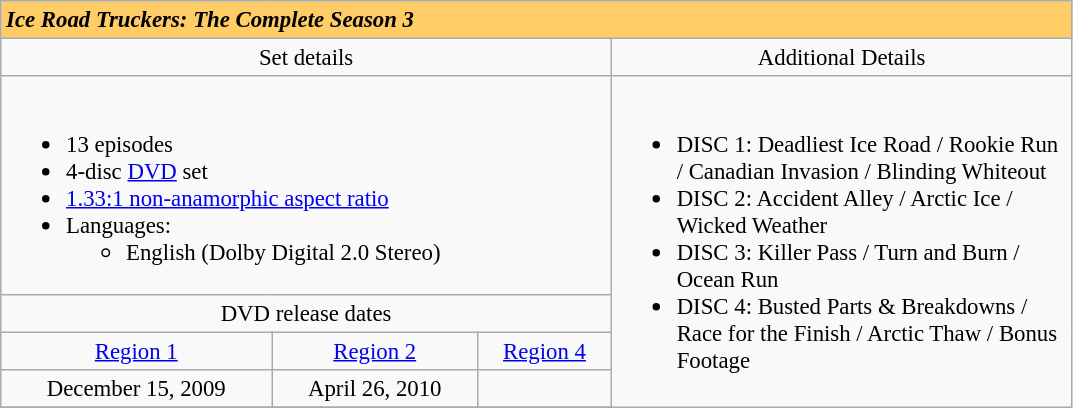<table class="wikitable" style="font-size: 95%;">
<tr>
<td colspan="5" style="background-color: #fc6;"><strong><em>Ice Road Truckers<em>: The Complete Season 3<strong></td>
</tr>
<tr valign="top">
<td align="center" width="400" colspan="3"></strong>Set details<strong></td>
<td width="300" align="center"></strong>Additional Details<strong></td>
</tr>
<tr valign="top">
<td colspan="3" align="left" width="400"><br><ul><li>13 episodes</li><li>4-disc <a href='#'>DVD</a> set</li><li><a href='#'>1.33:1 non-anamorphic aspect ratio</a></li><li>Languages:<ul><li>English (Dolby Digital 2.0 Stereo)</li></ul></li></ul></td>
<td rowspan="7" align="left" width="300"><br><ul><li>DISC 1: Deadliest Ice Road / Rookie Run / Canadian Invasion / Blinding Whiteout</li><li>DISC 2: Accident Alley / Arctic Ice / Wicked Weather</li><li>DISC 3: Killer Pass / Turn and Burn / Ocean Run</li><li>DISC 4: Busted Parts & Breakdowns / Race for the Finish / Arctic Thaw / Bonus Footage</li></ul></td>
</tr>
<tr>
<td colspan="3" align="center"></strong>DVD release dates<strong></td>
</tr>
<tr>
<td align="center"><a href='#'>Region 1</a></td>
<td align="center"><a href='#'>Region 2</a></td>
<td align="center"><a href='#'>Region 4</a></td>
</tr>
<tr>
<td align="center">December 15, 2009</td>
<td align="center">April 26, 2010</td>
<td></td>
</tr>
<tr>
</tr>
</table>
